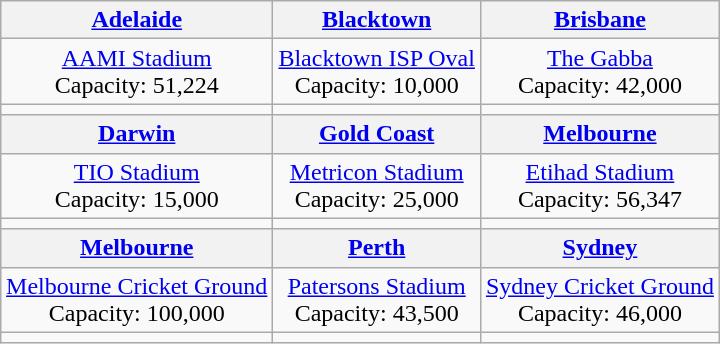<table class="wikitable" style="text-align:center; margin:1em auto;">
<tr>
<th><a href='#'>Adelaide</a></th>
<th><a href='#'>Blacktown</a></th>
<th><a href='#'>Brisbane</a></th>
</tr>
<tr>
<td><a href='#'>AAMI Stadium</a><br>Capacity: 51,224</td>
<td><a href='#'>Blacktown ISP Oval</a><br>Capacity: 10,000</td>
<td><a href='#'>The Gabba</a><br>Capacity: 42,000</td>
</tr>
<tr>
<td></td>
<td></td>
<td></td>
</tr>
<tr>
<th><a href='#'>Darwin</a></th>
<th><a href='#'>Gold Coast</a></th>
<th><a href='#'>Melbourne</a></th>
</tr>
<tr>
<td><a href='#'>TIO Stadium</a><br>Capacity: 15,000</td>
<td><a href='#'>Metricon Stadium</a><br>Capacity: 25,000</td>
<td><a href='#'>Etihad Stadium</a><br>Capacity: 56,347</td>
</tr>
<tr>
<td></td>
<td></td>
<td></td>
</tr>
<tr>
<th><a href='#'>Melbourne</a></th>
<th><a href='#'>Perth</a></th>
<th><a href='#'>Sydney</a></th>
</tr>
<tr>
<td><a href='#'>Melbourne Cricket Ground</a><br>Capacity: 100,000</td>
<td><a href='#'>Patersons Stadium</a><br>Capacity: 43,500</td>
<td><a href='#'>Sydney Cricket Ground</a><br>Capacity: 46,000</td>
</tr>
<tr>
<td></td>
<td></td>
<td></td>
</tr>
</table>
